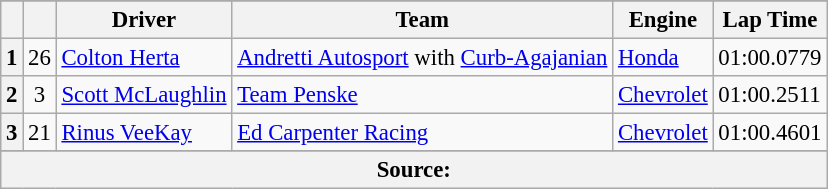<table class="wikitable" style="font-size:95%;">
<tr>
</tr>
<tr>
<th></th>
<th></th>
<th>Driver</th>
<th>Team</th>
<th>Engine</th>
<th>Lap Time</th>
</tr>
<tr>
<th>1</th>
<td align="center">26</td>
<td> <a href='#'>Colton Herta</a> <strong></strong></td>
<td><a href='#'>Andretti Autosport</a> with <a href='#'>Curb-Agajanian</a></td>
<td><a href='#'>Honda</a></td>
<td>01:00.0779</td>
</tr>
<tr>
<th>2</th>
<td align="center">3</td>
<td> <a href='#'>Scott McLaughlin</a> <strong></strong></td>
<td><a href='#'>Team Penske</a></td>
<td><a href='#'>Chevrolet</a></td>
<td>01:00.2511</td>
</tr>
<tr>
<th>3</th>
<td align="center">21</td>
<td> <a href='#'>Rinus VeeKay</a></td>
<td><a href='#'>Ed Carpenter Racing</a></td>
<td><a href='#'>Chevrolet</a></td>
<td>01:00.4601</td>
</tr>
<tr>
</tr>
<tr class="sortbottom">
<th colspan="6">Source:</th>
</tr>
</table>
